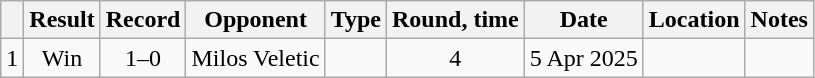<table class="wikitable" style="text-align:center">
<tr>
<th></th>
<th>Result</th>
<th>Record</th>
<th>Opponent</th>
<th>Type</th>
<th>Round, time</th>
<th>Date</th>
<th>Location</th>
<th>Notes</th>
</tr>
<tr>
<td>1</td>
<td>Win</td>
<td>1–0</td>
<td style="text-align:left;">Milos Veletic</td>
<td></td>
<td>4</td>
<td>5 Apr 2025</td>
<td style="text-align:left;"></td>
<td></td>
</tr>
</table>
